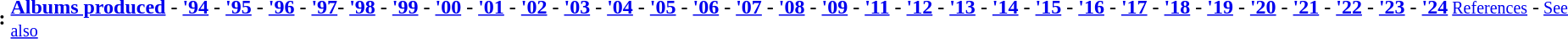<table id="toc" class="toc" summary="Contents" style="margin:auto;">
<tr>
<th>:</th>
<td><strong><a href='#'>Albums produced</a> - <a href='#'>'94</a> - <a href='#'>'95</a> - <a href='#'>'96</a> - <a href='#'>'97</a>- <a href='#'>'98</a> - <a href='#'>'99</a> - <a href='#'>'00</a> - <a href='#'>'01</a> - <a href='#'>'02</a> - <a href='#'>'03</a> - <a href='#'>'04</a> - <a href='#'>'05</a> - <a href='#'>'06</a> - <a href='#'>'07</a> - <a href='#'>'08</a> - <a href='#'>'09</a> - <a href='#'>'11</a> - <a href='#'>'12</a> - <a href='#'>'13</a> - <a href='#'>'14</a> - <a href='#'>'15</a> - <a href='#'>'16</a> - <a href='#'>'17</a> - <a href='#'>'18</a> - <a href='#'>'19</a> - <a href='#'>'20</a> - <a href='#'>'21</a> - <a href='#'>'22</a> - <a href='#'>'23</a> - <a href='#'>'24</a></strong><small> <a href='#'>References</a></small> -<small> <a href='#'>See also</a></small><br></td>
</tr>
</table>
